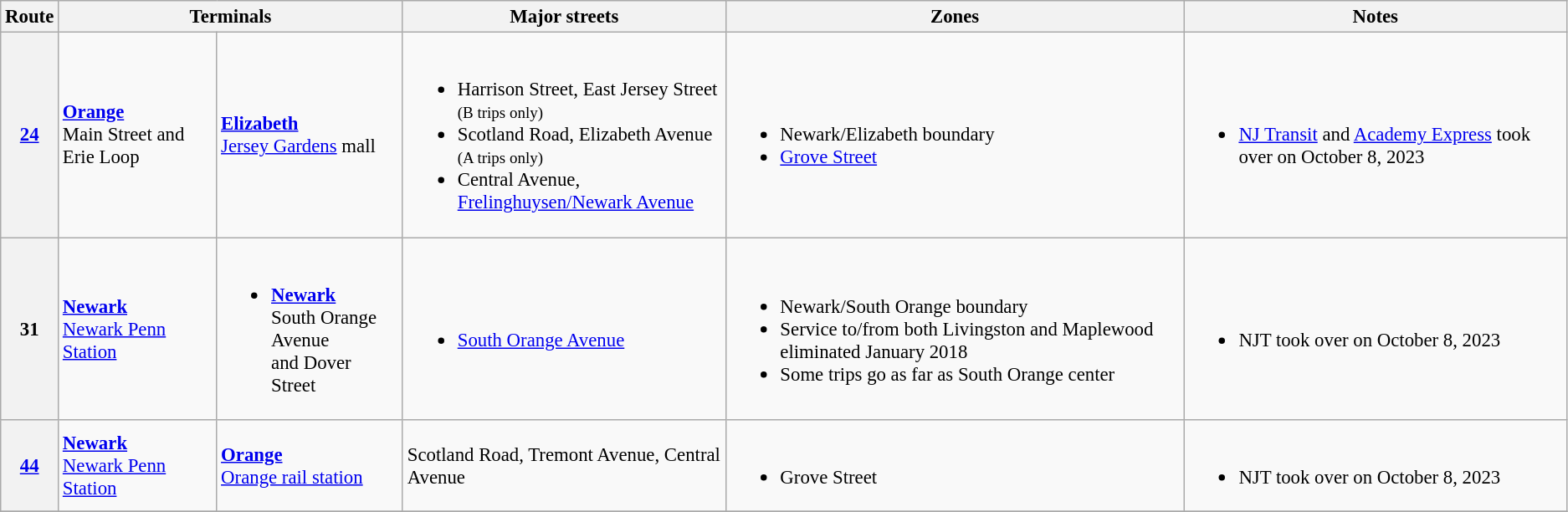<table class=wikitable style="font-size: 95%;" text-valign="center"|>
<tr>
<th>Route</th>
<th colspan=2>Terminals</th>
<th width="250px">Major streets</th>
<th>Zones</th>
<th>Notes</th>
</tr>
<tr>
<th><a href='#'>24</a></th>
<td><strong><a href='#'>Orange</a></strong><br>Main Street and Erie Loop</td>
<td><strong><a href='#'>Elizabeth</a></strong><br><a href='#'>Jersey Gardens</a> mall</td>
<td><br><ul><li>Harrison Street, East Jersey Street<br><small>(B trips only)</small></li><li>Scotland Road, Elizabeth Avenue<br><small>(A trips only)</small></li><li>Central Avenue, <a href='#'>Frelinghuysen/Newark Avenue</a></li></ul></td>
<td><br><ul><li>Newark/Elizabeth boundary</li><li><a href='#'>Grove Street</a></li></ul></td>
<td><br><ul><li><a href='#'>NJ Transit</a> and <a href='#'>Academy Express</a> took over on October 8, 2023</li></ul></td>
</tr>
<tr>
<th>31</th>
<td><strong><a href='#'>Newark</a></strong><br><a href='#'>Newark Penn Station</a></td>
<td><br><ul><li><strong><a href='#'>Newark</a></strong><br>South Orange Avenue<br>and Dover Street</li></ul></td>
<td><br><ul><li><a href='#'>South Orange Avenue</a></li></ul></td>
<td><br><ul><li>Newark/South Orange boundary</li><li>Service to/from both Livingston and Maplewood eliminated January 2018</li><li>Some trips go as far as South Orange center</li></ul></td>
<td><br><ul><li>NJT took over on October 8, 2023</li></ul></td>
</tr>
<tr>
<th><a href='#'>44</a></th>
<td><strong><a href='#'>Newark</a></strong><br><a href='#'>Newark Penn Station</a></td>
<td><strong><a href='#'>Orange</a></strong><br><a href='#'>Orange rail station</a></td>
<td>Scotland Road, Tremont Avenue, Central Avenue</td>
<td><br><ul><li>Grove Street</li></ul></td>
<td><br><ul><li>NJT took over on October 8, 2023</li></ul></td>
</tr>
<tr>
</tr>
</table>
